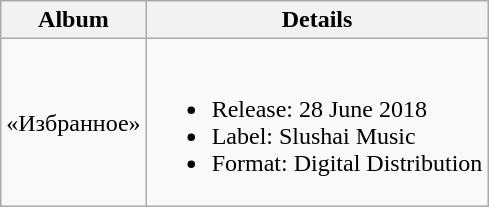<table class="wikitable">
<tr>
<th>Album</th>
<th>Details</th>
</tr>
<tr>
<td>«Избранное»</td>
<td><br><ul><li>Release: 28 June 2018</li><li>Label: Slushai Music</li><li>Format: Digital Distribution</li></ul></td>
</tr>
</table>
